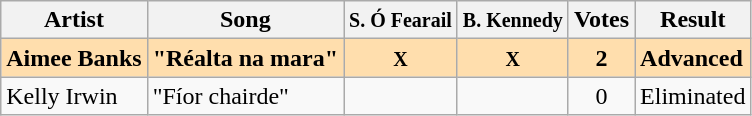<table class="sortable wikitable">
<tr>
<th>Artist</th>
<th>Song</th>
<th><small><abbr>S. <strong>Ó Fearail</strong></abbr></small></th>
<th><small><abbr>B. Kennedy</abbr></small></th>
<th>Votes</th>
<th>Result</th>
</tr>
<tr style="background:#ffdead;font-weight:bold">
<td>Aimee Banks</td>
<td>"Réalta na mara"</td>
<td align=center><small>X</small></td>
<td align=center><small>X</small></td>
<td align=center>2</td>
<td>Advanced</td>
</tr>
<tr>
<td>Kelly Irwin</td>
<td>"Fíor chairde"</td>
<td align=center></td>
<td align=center></td>
<td align=center>0</td>
<td>Eliminated</td>
</tr>
</table>
